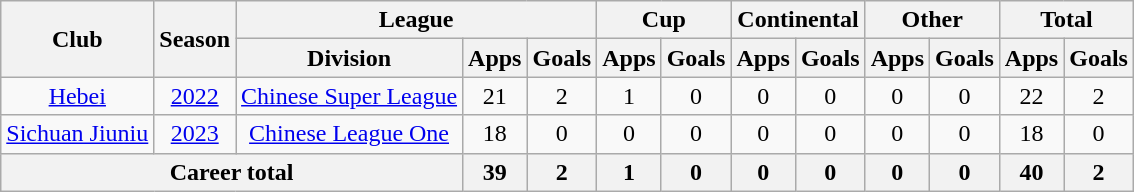<table class=wikitable style=text-align:center>
<tr>
<th rowspan=2>Club</th>
<th rowspan=2>Season</th>
<th colspan=3>League</th>
<th colspan=2>Cup</th>
<th colspan=2>Continental</th>
<th colspan=2>Other</th>
<th colspan=2>Total</th>
</tr>
<tr>
<th>Division</th>
<th>Apps</th>
<th>Goals</th>
<th>Apps</th>
<th>Goals</th>
<th>Apps</th>
<th>Goals</th>
<th>Apps</th>
<th>Goals</th>
<th>Apps</th>
<th>Goals</th>
</tr>
<tr>
<td><a href='#'>Hebei</a></td>
<td><a href='#'>2022</a></td>
<td><a href='#'>Chinese Super League</a></td>
<td>21</td>
<td>2</td>
<td>1</td>
<td>0</td>
<td>0</td>
<td>0</td>
<td>0</td>
<td>0</td>
<td>22</td>
<td>2</td>
</tr>
<tr>
<td><a href='#'>Sichuan Jiuniu</a></td>
<td><a href='#'>2023</a></td>
<td><a href='#'>Chinese League One</a></td>
<td>18</td>
<td>0</td>
<td>0</td>
<td>0</td>
<td>0</td>
<td>0</td>
<td>0</td>
<td>0</td>
<td>18</td>
<td>0</td>
</tr>
<tr>
<th colspan=3>Career total</th>
<th>39</th>
<th>2</th>
<th>1</th>
<th>0</th>
<th>0</th>
<th>0</th>
<th>0</th>
<th>0</th>
<th>40</th>
<th>2</th>
</tr>
</table>
